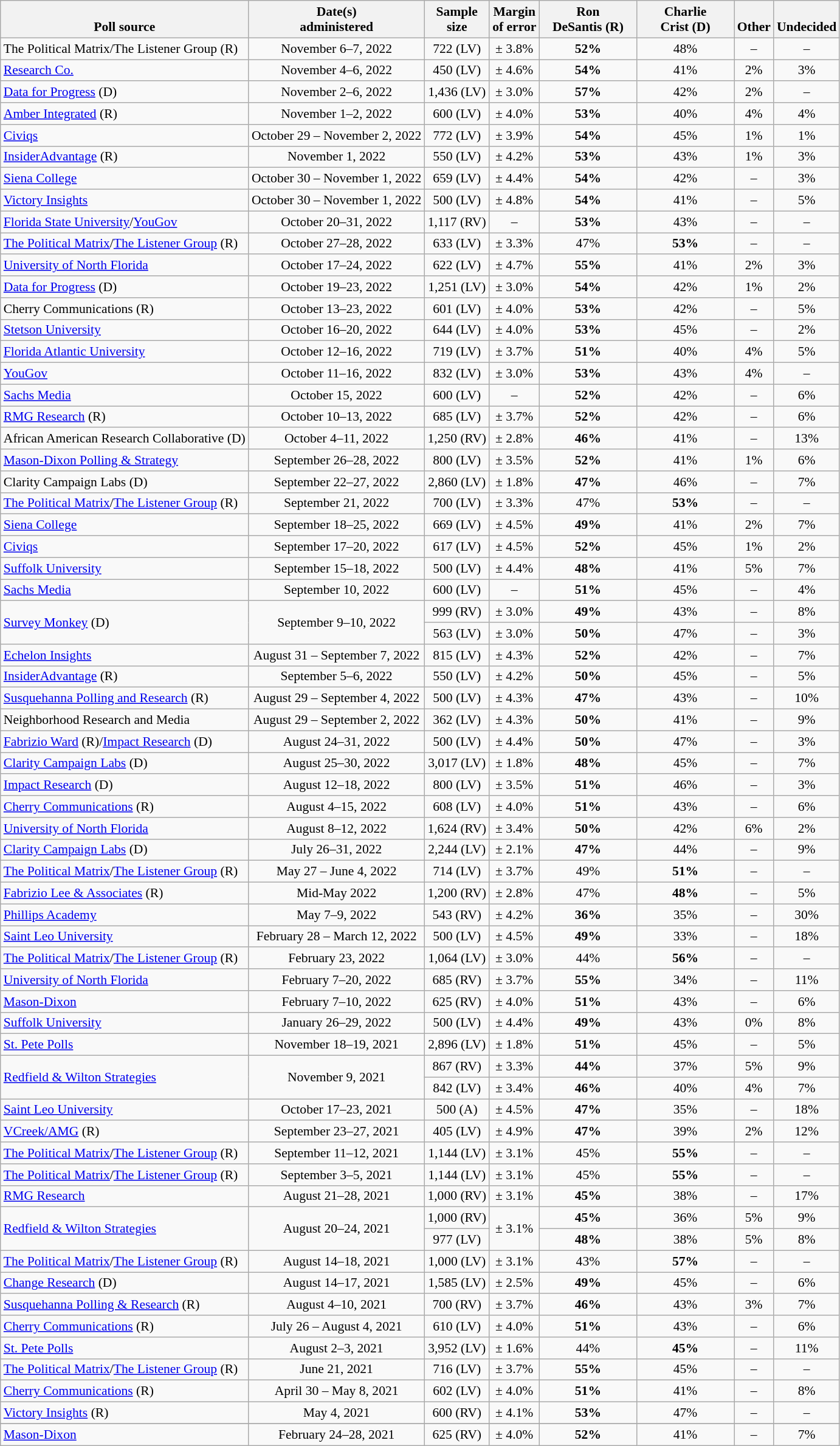<table class="wikitable" style="font-size:90%;text-align:center;">
<tr valign=bottom>
<th>Poll source</th>
<th>Date(s)<br>administered</th>
<th>Sample<br>size</th>
<th>Margin<br>of error</th>
<th style="width:100px;">Ron<br>DeSantis (R)</th>
<th style="width:100px;">Charlie<br>Crist (D)</th>
<th>Other</th>
<th>Undecided</th>
</tr>
<tr>
<td style="text-align:left;">The Political Matrix/The Listener Group (R)</td>
<td>November 6–7, 2022</td>
<td>722 (LV)</td>
<td>± 3.8%</td>
<td><strong>52%</strong></td>
<td>48%</td>
<td>–</td>
<td>–</td>
</tr>
<tr>
<td style="text-align:left;"><a href='#'>Research Co.</a></td>
<td>November 4–6, 2022</td>
<td>450 (LV)</td>
<td>± 4.6%</td>
<td><strong>54%</strong></td>
<td>41%</td>
<td>2%</td>
<td>3%</td>
</tr>
<tr>
<td style="text-align:left;"><a href='#'>Data for Progress</a> (D)</td>
<td>November 2–6, 2022</td>
<td>1,436 (LV)</td>
<td>± 3.0%</td>
<td><strong>57%</strong></td>
<td>42%</td>
<td>2%</td>
<td>–</td>
</tr>
<tr>
<td style="text-align:left;"><a href='#'>Amber Integrated</a> (R)</td>
<td>November 1–2, 2022</td>
<td>600 (LV)</td>
<td>± 4.0%</td>
<td><strong>53%</strong></td>
<td>40%</td>
<td>4%</td>
<td>4%</td>
</tr>
<tr>
<td style="text-align:left;"><a href='#'>Civiqs</a></td>
<td>October 29 – November 2, 2022</td>
<td>772 (LV)</td>
<td>± 3.9%</td>
<td><strong>54%</strong></td>
<td>45%</td>
<td>1%</td>
<td>1%</td>
</tr>
<tr>
<td style="text-align:left;"><a href='#'>InsiderAdvantage</a> (R)</td>
<td>November 1, 2022</td>
<td>550 (LV)</td>
<td>± 4.2%</td>
<td><strong>53%</strong></td>
<td>43%</td>
<td>1%</td>
<td>3%</td>
</tr>
<tr>
<td style="text-align:left;"><a href='#'>Siena College</a></td>
<td>October 30 – November 1, 2022</td>
<td>659 (LV)</td>
<td>± 4.4%</td>
<td><strong>54%</strong></td>
<td>42%</td>
<td>–</td>
<td>3%</td>
</tr>
<tr>
<td style="text-align:left;"><a href='#'>Victory Insights</a></td>
<td>October 30 – November 1, 2022</td>
<td>500 (LV)</td>
<td>± 4.8%</td>
<td><strong>54%</strong></td>
<td>41%</td>
<td>–</td>
<td>5%</td>
</tr>
<tr>
<td style="text-align:left;"><a href='#'>Florida State University</a>/<a href='#'>YouGov</a></td>
<td>October 20–31, 2022</td>
<td>1,117 (RV)</td>
<td>–</td>
<td><strong>53%</strong></td>
<td>43%</td>
<td>–</td>
<td>–</td>
</tr>
<tr>
<td style="text-align:left;"><a href='#'>The Political Matrix</a>/<a href='#'>The Listener Group</a> (R)</td>
<td>October 27–28, 2022</td>
<td>633 (LV)</td>
<td>± 3.3%</td>
<td>47%</td>
<td><strong>53%</strong></td>
<td>–</td>
<td>–</td>
</tr>
<tr>
<td style="text-align:left;"><a href='#'>University of North Florida</a></td>
<td>October 17–24, 2022</td>
<td>622 (LV)</td>
<td>± 4.7%</td>
<td><strong>55%</strong></td>
<td>41%</td>
<td>2%</td>
<td>3%</td>
</tr>
<tr>
<td style="text-align:left;"><a href='#'>Data for Progress</a> (D)</td>
<td>October 19–23, 2022</td>
<td>1,251 (LV)</td>
<td>± 3.0%</td>
<td><strong>54%</strong></td>
<td>42%</td>
<td>1%</td>
<td>2%</td>
</tr>
<tr>
<td style="text-align:left;">Cherry Communications (R)</td>
<td>October 13–23, 2022</td>
<td>601 (LV)</td>
<td>± 4.0%</td>
<td><strong>53%</strong></td>
<td>42%</td>
<td>–</td>
<td>5%</td>
</tr>
<tr>
<td style="text-align:left;"><a href='#'>Stetson University</a></td>
<td>October 16–20, 2022</td>
<td>644 (LV)</td>
<td>± 4.0%</td>
<td><strong>53%</strong></td>
<td>45%</td>
<td>–</td>
<td>2%</td>
</tr>
<tr>
<td style="text-align:left;"><a href='#'>Florida Atlantic University</a></td>
<td>October 12–16, 2022</td>
<td>719 (LV)</td>
<td>± 3.7%</td>
<td><strong>51%</strong></td>
<td>40%</td>
<td>4%</td>
<td>5%</td>
</tr>
<tr>
<td style="text-align:left;"><a href='#'>YouGov</a></td>
<td>October 11–16, 2022</td>
<td>832 (LV)</td>
<td>± 3.0%</td>
<td><strong>53%</strong></td>
<td>43%</td>
<td>4%</td>
<td>–</td>
</tr>
<tr>
<td style="text-align:left;"><a href='#'>Sachs Media</a></td>
<td>October 15, 2022</td>
<td>600 (LV)</td>
<td>–</td>
<td><strong>52%</strong></td>
<td>42%</td>
<td>–</td>
<td>6%</td>
</tr>
<tr>
<td style="text-align:left;"><a href='#'>RMG Research</a> (R)</td>
<td>October 10–13, 2022</td>
<td>685 (LV)</td>
<td>± 3.7%</td>
<td><strong>52%</strong></td>
<td>42%</td>
<td>–</td>
<td>6%</td>
</tr>
<tr>
<td style="text-align:left;">African American Research Collaborative (D)</td>
<td>October 4–11, 2022</td>
<td>1,250 (RV)</td>
<td>± 2.8%</td>
<td><strong>46%</strong></td>
<td>41%</td>
<td>–</td>
<td>13%</td>
</tr>
<tr>
<td style="text-align:left;"><a href='#'>Mason-Dixon Polling & Strategy</a></td>
<td>September 26–28, 2022</td>
<td>800 (LV)</td>
<td>± 3.5%</td>
<td><strong>52%</strong></td>
<td>41%</td>
<td>1%</td>
<td>6%</td>
</tr>
<tr>
<td style="text-align:left;">Clarity Campaign Labs (D)</td>
<td>September 22–27, 2022</td>
<td>2,860 (LV)</td>
<td>± 1.8%</td>
<td><strong>47%</strong></td>
<td>46%</td>
<td>–</td>
<td>7%</td>
</tr>
<tr>
<td style="text-align:left;"><a href='#'>The Political Matrix</a>/<a href='#'>The Listener Group</a> (R)</td>
<td>September 21, 2022</td>
<td>700 (LV)</td>
<td>± 3.3%</td>
<td>47%</td>
<td><strong>53%</strong></td>
<td>–</td>
<td>–</td>
</tr>
<tr>
<td style="text-align:left;"><a href='#'>Siena College</a></td>
<td>September 18–25, 2022</td>
<td>669 (LV)</td>
<td>± 4.5%</td>
<td><strong>49%</strong></td>
<td>41%</td>
<td>2%</td>
<td>7%</td>
</tr>
<tr>
<td style="text-align:left;"><a href='#'>Civiqs</a></td>
<td>September 17–20, 2022</td>
<td>617 (LV)</td>
<td>± 4.5%</td>
<td><strong>52%</strong></td>
<td>45%</td>
<td>1%</td>
<td>2%</td>
</tr>
<tr>
<td style="text-align:left;"><a href='#'>Suffolk University</a></td>
<td>September 15–18, 2022</td>
<td>500 (LV)</td>
<td>± 4.4%</td>
<td><strong>48%</strong></td>
<td>41%</td>
<td>5%</td>
<td>7%</td>
</tr>
<tr>
<td style="text-align:left;"><a href='#'>Sachs Media</a></td>
<td>September 10, 2022</td>
<td>600 (LV)</td>
<td>–</td>
<td><strong>51%</strong></td>
<td>45%</td>
<td>–</td>
<td>4%</td>
</tr>
<tr>
<td style="text-align:left;" rowspan="2"><a href='#'>Survey Monkey</a> (D)</td>
<td rowspan="2">September 9–10, 2022</td>
<td>999 (RV)</td>
<td>± 3.0%</td>
<td><strong>49%</strong></td>
<td>43%</td>
<td>–</td>
<td>8%</td>
</tr>
<tr>
<td>563 (LV)</td>
<td>± 3.0%</td>
<td><strong>50%</strong></td>
<td>47%</td>
<td>–</td>
<td>3%</td>
</tr>
<tr>
<td style="text-align:left;"><a href='#'>Echelon Insights</a></td>
<td>August 31 – September 7, 2022</td>
<td>815 (LV)</td>
<td>± 4.3%</td>
<td><strong>52%</strong></td>
<td>42%</td>
<td>–</td>
<td>7%</td>
</tr>
<tr>
<td style="text-align:left;"><a href='#'>InsiderAdvantage</a> (R)</td>
<td>September 5–6, 2022</td>
<td>550 (LV)</td>
<td>± 4.2%</td>
<td><strong>50%</strong></td>
<td>45%</td>
<td>–</td>
<td>5%</td>
</tr>
<tr>
<td style="text-align:left;"><a href='#'>Susquehanna Polling and Research</a> (R)</td>
<td>August 29 – September 4, 2022</td>
<td>500 (LV)</td>
<td>± 4.3%</td>
<td><strong>47%</strong></td>
<td>43%</td>
<td>–</td>
<td>10%</td>
</tr>
<tr>
<td style="text-align:left;">Neighborhood Research and Media</td>
<td>August 29 – September 2, 2022</td>
<td>362 (LV)</td>
<td>± 4.3%</td>
<td><strong>50%</strong></td>
<td>41%</td>
<td>–</td>
<td>9%</td>
</tr>
<tr>
<td style="text-align:left;"><a href='#'>Fabrizio Ward</a> (R)/<a href='#'>Impact Research</a> (D)</td>
<td>August 24–31, 2022</td>
<td>500 (LV)</td>
<td>± 4.4%</td>
<td><strong>50%</strong></td>
<td>47%</td>
<td>–</td>
<td>3%</td>
</tr>
<tr>
<td style="text-align:left;"><a href='#'>Clarity Campaign Labs</a> (D)</td>
<td>August 25–30, 2022</td>
<td>3,017 (LV)</td>
<td>± 1.8%</td>
<td><strong>48%</strong></td>
<td>45%</td>
<td>–</td>
<td>7%</td>
</tr>
<tr>
<td style="text-align:left;"><a href='#'>Impact Research</a> (D)</td>
<td>August 12–18, 2022</td>
<td>800 (LV)</td>
<td>± 3.5%</td>
<td><strong>51%</strong></td>
<td>46%</td>
<td>–</td>
<td>3%</td>
</tr>
<tr>
<td style="text-align:left;"><a href='#'>Cherry Communications</a> (R)</td>
<td>August 4–15, 2022</td>
<td>608 (LV)</td>
<td>± 4.0%</td>
<td><strong>51%</strong></td>
<td>43%</td>
<td>–</td>
<td>6%</td>
</tr>
<tr>
<td style="text-align:left;"><a href='#'>University of North Florida</a></td>
<td>August 8–12, 2022</td>
<td>1,624 (RV)</td>
<td>± 3.4%</td>
<td><strong>50%</strong></td>
<td>42%</td>
<td>6%</td>
<td>2%</td>
</tr>
<tr>
<td style="text-align:left;"><a href='#'>Clarity Campaign Labs</a> (D)</td>
<td>July 26–31, 2022</td>
<td>2,244 (LV)</td>
<td>± 2.1%</td>
<td><strong>47%</strong></td>
<td>44%</td>
<td>–</td>
<td>9%</td>
</tr>
<tr>
<td style="text-align:left;"><a href='#'>The Political Matrix</a>/<a href='#'>The Listener Group</a> (R)</td>
<td>May 27 – June 4, 2022</td>
<td>714 (LV)</td>
<td>± 3.7%</td>
<td>49%</td>
<td><strong>51%</strong></td>
<td>–</td>
<td>–</td>
</tr>
<tr>
<td style="text-align:left;"><a href='#'>Fabrizio Lee & Associates</a> (R)</td>
<td>Mid-May 2022</td>
<td>1,200 (RV)</td>
<td>± 2.8%</td>
<td>47%</td>
<td><strong>48%</strong></td>
<td>–</td>
<td>5%</td>
</tr>
<tr>
<td style="text-align:left;"><a href='#'>Phillips Academy</a></td>
<td>May 7–9, 2022</td>
<td>543 (RV)</td>
<td>± 4.2%</td>
<td><strong>36%</strong></td>
<td>35%</td>
<td>–</td>
<td>30%</td>
</tr>
<tr>
<td style="text-align:left;"><a href='#'>Saint Leo University</a></td>
<td>February 28 – March 12, 2022</td>
<td>500 (LV)</td>
<td>± 4.5%</td>
<td><strong>49%</strong></td>
<td>33%</td>
<td>–</td>
<td>18%</td>
</tr>
<tr>
<td style="text-align:left;"><a href='#'>The Political Matrix</a>/<a href='#'>The Listener Group</a> (R)</td>
<td>February 23, 2022</td>
<td>1,064 (LV)</td>
<td>± 3.0%</td>
<td>44%</td>
<td><strong>56%</strong></td>
<td>–</td>
<td>–</td>
</tr>
<tr>
<td style="text-align:left;"><a href='#'>University of North Florida</a></td>
<td>February 7–20, 2022</td>
<td>685 (RV)</td>
<td>± 3.7%</td>
<td><strong>55%</strong></td>
<td>34%</td>
<td>–</td>
<td>11%</td>
</tr>
<tr>
<td style="text-align:left;"><a href='#'>Mason-Dixon</a></td>
<td>February 7–10, 2022</td>
<td>625 (RV)</td>
<td>± 4.0%</td>
<td><strong>51%</strong></td>
<td>43%</td>
<td>–</td>
<td>6%</td>
</tr>
<tr>
<td style="text-align:left;"><a href='#'>Suffolk University</a></td>
<td>January 26–29, 2022</td>
<td>500 (LV)</td>
<td>± 4.4%</td>
<td><strong>49%</strong></td>
<td>43%</td>
<td>0%</td>
<td>8%</td>
</tr>
<tr>
<td style="text-align:left;"><a href='#'>St. Pete Polls</a></td>
<td>November 18–19, 2021</td>
<td>2,896 (LV)</td>
<td>± 1.8%</td>
<td><strong>51%</strong></td>
<td>45%</td>
<td>–</td>
<td>5%</td>
</tr>
<tr>
<td style="text-align:left;" rowspan="2"><a href='#'>Redfield & Wilton Strategies</a></td>
<td rowspan="2">November 9, 2021</td>
<td>867 (RV)</td>
<td>± 3.3%</td>
<td><strong>44%</strong></td>
<td>37%</td>
<td>5%</td>
<td>9%</td>
</tr>
<tr>
<td>842 (LV)</td>
<td>± 3.4%</td>
<td><strong>46%</strong></td>
<td>40%</td>
<td>4%</td>
<td>7%</td>
</tr>
<tr>
<td style="text-align:left;"><a href='#'>Saint Leo University</a></td>
<td>October 17–23, 2021</td>
<td>500 (A)</td>
<td>± 4.5%</td>
<td><strong>47%</strong></td>
<td>35%</td>
<td>–</td>
<td>18%</td>
</tr>
<tr>
<td style="text-align:left;"><a href='#'>VCreek/AMG</a> (R)</td>
<td>September 23–27, 2021</td>
<td>405 (LV)</td>
<td>± 4.9%</td>
<td><strong>47%</strong></td>
<td>39%</td>
<td>2%</td>
<td>12%</td>
</tr>
<tr>
<td style="text-align:left;"><a href='#'>The Political Matrix</a>/<a href='#'>The Listener Group</a> (R)</td>
<td>September 11–12, 2021</td>
<td>1,144 (LV)</td>
<td>± 3.1%</td>
<td>45%</td>
<td><strong>55%</strong></td>
<td>–</td>
<td>–</td>
</tr>
<tr>
<td style="text-align:left;"><a href='#'>The Political Matrix</a>/<a href='#'>The Listener Group</a> (R)</td>
<td>September 3–5, 2021</td>
<td>1,144 (LV)</td>
<td>± 3.1%</td>
<td>45%</td>
<td><strong>55%</strong></td>
<td>–</td>
<td>–</td>
</tr>
<tr>
<td style="text-align:left;"><a href='#'>RMG Research</a></td>
<td>August 21–28, 2021</td>
<td>1,000 (RV)</td>
<td>± 3.1%</td>
<td><strong>45%</strong></td>
<td>38%</td>
<td>–</td>
<td>17%</td>
</tr>
<tr>
<td style="text-align:left;" rowspan="2"><a href='#'>Redfield & Wilton Strategies</a></td>
<td rowspan="2">August 20–24, 2021</td>
<td>1,000 (RV)</td>
<td rowspan="2">± 3.1%</td>
<td><strong>45%</strong></td>
<td>36%</td>
<td>5%</td>
<td>9%</td>
</tr>
<tr>
<td>977 (LV)</td>
<td><strong>48%</strong></td>
<td>38%</td>
<td>5%</td>
<td>8%</td>
</tr>
<tr>
<td style="text-align:left;"><a href='#'>The Political Matrix</a>/<a href='#'>The Listener Group</a> (R)</td>
<td>August 14–18, 2021</td>
<td>1,000 (LV)</td>
<td>± 3.1%</td>
<td>43%</td>
<td><strong>57%</strong></td>
<td>–</td>
<td>–</td>
</tr>
<tr>
<td style="text-align:left;"><a href='#'>Change Research</a> (D)</td>
<td>August 14–17, 2021</td>
<td>1,585 (LV)</td>
<td>± 2.5%</td>
<td><strong>49%</strong></td>
<td>45%</td>
<td>–</td>
<td>6%</td>
</tr>
<tr>
<td style="text-align:left;"><a href='#'>Susquehanna Polling & Research</a> (R)</td>
<td>August 4–10, 2021</td>
<td>700 (RV)</td>
<td>± 3.7%</td>
<td><strong>46%</strong></td>
<td>43%</td>
<td>3%</td>
<td>7%</td>
</tr>
<tr>
<td style="text-align:left;"><a href='#'>Cherry Communications</a> (R)</td>
<td>July 26 – August 4, 2021</td>
<td>610 (LV)</td>
<td>± 4.0%</td>
<td><strong>51%</strong></td>
<td>43%</td>
<td>–</td>
<td>6%</td>
</tr>
<tr>
<td style="text-align:left;"><a href='#'>St. Pete Polls</a></td>
<td>August 2–3, 2021</td>
<td>3,952 (LV)</td>
<td>± 1.6%</td>
<td>44%</td>
<td><strong>45%</strong></td>
<td>–</td>
<td>11%</td>
</tr>
<tr>
<td style="text-align:left;"><a href='#'>The Political Matrix</a>/<a href='#'>The Listener Group</a> (R)</td>
<td>June 21, 2021</td>
<td>716 (LV)</td>
<td>± 3.7%</td>
<td><strong>55%</strong></td>
<td>45%</td>
<td>–</td>
<td>–</td>
</tr>
<tr>
<td style="text-align:left;"><a href='#'>Cherry Communications</a> (R)</td>
<td>April 30 – May 8, 2021</td>
<td>602 (LV)</td>
<td>± 4.0%</td>
<td><strong>51%</strong></td>
<td>41%</td>
<td>–</td>
<td>8%</td>
</tr>
<tr>
<td style="text-align:left;"><a href='#'>Victory Insights</a> (R)</td>
<td>May 4, 2021</td>
<td>600 (RV)</td>
<td>± 4.1%</td>
<td><strong>53%</strong></td>
<td>47%</td>
<td>–</td>
<td>–</td>
</tr>
<tr>
</tr>
<tr>
<td style="text-align:left;"><a href='#'>Mason-Dixon</a></td>
<td>February 24–28, 2021</td>
<td>625 (RV)</td>
<td>± 4.0%</td>
<td><strong>52%</strong></td>
<td>41%</td>
<td>–</td>
<td>7%</td>
</tr>
</table>
